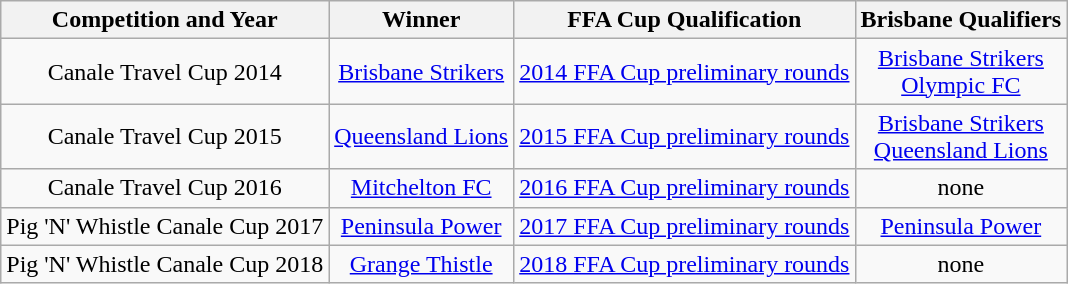<table class="wikitable" style="text-align:center">
<tr>
<th>Competition and Year</th>
<th>Winner</th>
<th>FFA Cup Qualification</th>
<th>Brisbane Qualifiers</th>
</tr>
<tr>
<td>Canale Travel Cup 2014</td>
<td><a href='#'>Brisbane Strikers</a></td>
<td><a href='#'>2014 FFA Cup preliminary rounds</a></td>
<td><a href='#'>Brisbane Strikers</a> <br><a href='#'>Olympic FC</a></td>
</tr>
<tr>
<td>Canale Travel Cup 2015</td>
<td><a href='#'>Queensland Lions</a></td>
<td><a href='#'>2015 FFA Cup preliminary rounds</a></td>
<td><a href='#'>Brisbane Strikers</a><br><a href='#'>Queensland Lions</a></td>
</tr>
<tr>
<td>Canale Travel Cup 2016</td>
<td><a href='#'>Mitchelton FC</a></td>
<td><a href='#'>2016 FFA Cup preliminary rounds</a></td>
<td>none</td>
</tr>
<tr>
<td>Pig 'N' Whistle Canale Cup 2017</td>
<td><a href='#'>Peninsula Power</a></td>
<td><a href='#'>2017 FFA Cup preliminary rounds</a></td>
<td><a href='#'>Peninsula Power</a></td>
</tr>
<tr>
<td>Pig 'N' Whistle Canale Cup 2018</td>
<td><a href='#'>Grange Thistle</a></td>
<td><a href='#'>2018 FFA Cup preliminary rounds</a></td>
<td>none</td>
</tr>
</table>
